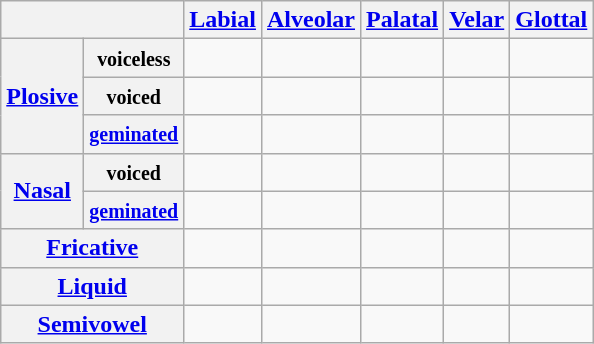<table class="wikitable" style="text-align:center">
<tr>
<th colspan="2"></th>
<th><a href='#'>Labial</a></th>
<th><a href='#'>Alveolar</a></th>
<th><a href='#'>Palatal</a></th>
<th><a href='#'>Velar</a></th>
<th><a href='#'>Glottal</a></th>
</tr>
<tr>
<th rowspan="3"><a href='#'>Plosive</a></th>
<th><small>voiceless</small></th>
<td></td>
<td></td>
<td></td>
<td></td>
<td></td>
</tr>
<tr>
<th><small>voiced</small></th>
<td></td>
<td></td>
<td></td>
<td></td>
<td></td>
</tr>
<tr>
<th><small><a href='#'>geminated</a></small></th>
<td></td>
<td></td>
<td></td>
<td></td>
<td></td>
</tr>
<tr>
<th rowspan="2"><a href='#'>Nasal</a></th>
<th><small>voiced</small></th>
<td></td>
<td></td>
<td></td>
<td></td>
<td></td>
</tr>
<tr>
<th><small><a href='#'>geminated</a></small></th>
<td></td>
<td></td>
<td></td>
<td></td>
<td></td>
</tr>
<tr>
<th colspan="2"><a href='#'>Fricative</a></th>
<td></td>
<td></td>
<td></td>
<td></td>
<td></td>
</tr>
<tr>
<th colspan="2"><a href='#'>Liquid</a></th>
<td></td>
<td></td>
<td></td>
<td></td>
<td></td>
</tr>
<tr>
<th colspan="2"><a href='#'>Semivowel</a></th>
<td></td>
<td></td>
<td></td>
<td></td>
<td></td>
</tr>
</table>
